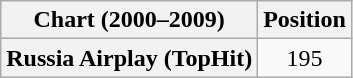<table class="wikitable plainrowheaders" style="text-align:center">
<tr>
<th scope="col">Chart (2000–2009)</th>
<th scope="col">Position</th>
</tr>
<tr>
<th scope="row">Russia Airplay (TopHit)</th>
<td>195</td>
</tr>
</table>
